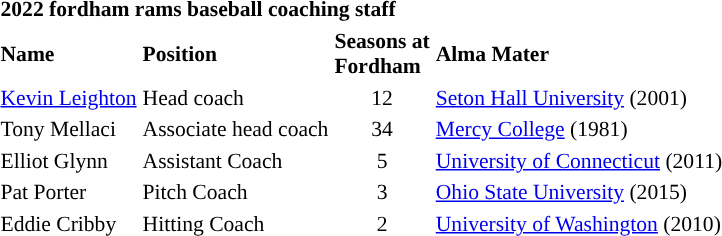<table class="toccolours" style="text-align: left; font-size:90%;">
<tr>
<th colspan="4">2022 fordham rams baseball coaching staff</th>
</tr>
<tr>
<th>Name</th>
<th>Position</th>
<th>Seasons at<br>Fordham</th>
<th>Alma Mater</th>
</tr>
<tr>
<td><a href='#'>Kevin Leighton</a></td>
<td>Head coach</td>
<td align=center>12</td>
<td><a href='#'>Seton Hall University</a> (2001)</td>
</tr>
<tr>
<td>Tony Mellaci</td>
<td>Associate head coach</td>
<td align=center>34</td>
<td><a href='#'>Mercy College</a> (1981)</td>
</tr>
<tr>
<td>Elliot Glynn</td>
<td>Assistant Coach</td>
<td align=center>5</td>
<td><a href='#'>University of Connecticut</a> (2011)</td>
</tr>
<tr>
<td>Pat Porter</td>
<td>Pitch Coach</td>
<td align=center>3</td>
<td><a href='#'>Ohio State University</a> (2015)</td>
</tr>
<tr>
<td>Eddie Cribby</td>
<td>Hitting Coach</td>
<td align=center>2</td>
<td><a href='#'>University of Washington</a> (2010)</td>
</tr>
</table>
